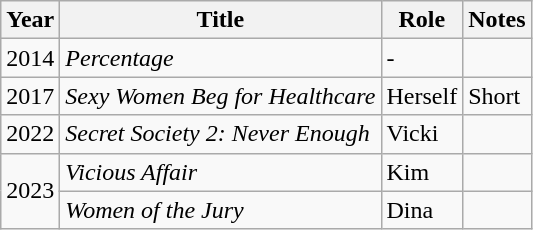<table class="wikitable plainrowheaders sortable" style="margin-right: 0;">
<tr>
<th>Year</th>
<th>Title</th>
<th>Role</th>
<th>Notes</th>
</tr>
<tr>
<td>2014</td>
<td><em>Percentage</em></td>
<td>-</td>
<td></td>
</tr>
<tr>
<td>2017</td>
<td><em>Sexy Women Beg for Healthcare</em></td>
<td>Herself</td>
<td>Short</td>
</tr>
<tr>
<td>2022</td>
<td><em>Secret Society 2: Never Enough</em></td>
<td>Vicki</td>
<td></td>
</tr>
<tr>
<td rowspan=2>2023</td>
<td><em>Vicious Affair</em></td>
<td>Kim</td>
<td></td>
</tr>
<tr>
<td><em>Women of the Jury</em></td>
<td>Dina</td>
<td></td>
</tr>
</table>
